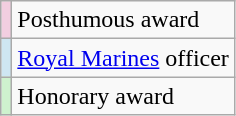<table class="wikitable">
<tr>
<th scope="row" style="background:#F2CEE0"></th>
<td>Posthumous award</td>
</tr>
<tr>
<th scope="row" style="background:#CEE6F2"></th>
<td><a href='#'>Royal Marines</a> officer</td>
</tr>
<tr>
<td scope="row" style="background:#CEF2CE"></td>
<td>Honorary award</td>
</tr>
</table>
